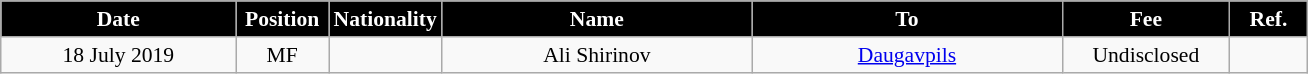<table class="wikitable"  style="text-align:center; font-size:90%; ">
<tr>
<th style="background:#000000; color:#FFFFFF; width:150px;">Date</th>
<th style="background:#000000; color:#FFFFFF; width:55px;">Position</th>
<th style="background:#000000; color:#FFFFFF; width:55px;">Nationality</th>
<th style="background:#000000; color:#FFFFFF; width:200px;">Name</th>
<th style="background:#000000; color:#FFFFFF; width:200px;">To</th>
<th style="background:#000000; color:#FFFFFF; width:105px;">Fee</th>
<th style="background:#000000; color:#FFFFFF; width:45px;">Ref.</th>
</tr>
<tr>
<td>18 July 2019</td>
<td>MF</td>
<td></td>
<td>Ali Shirinov</td>
<td><a href='#'>Daugavpils</a></td>
<td>Undisclosed</td>
<td></td>
</tr>
</table>
